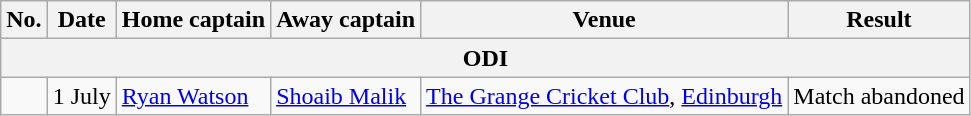<table class="wikitable">
<tr>
<th>No.</th>
<th>Date</th>
<th>Home captain</th>
<th>Away captain</th>
<th>Venue</th>
<th>Result</th>
</tr>
<tr>
<th colspan="6">ODI</th>
</tr>
<tr>
<td></td>
<td>1 July</td>
<td><a href='#'>Ryan Watson</a></td>
<td><a href='#'>Shoaib Malik</a></td>
<td><a href='#'>The Grange Cricket Club</a>, <a href='#'>Edinburgh</a></td>
<td>Match abandoned</td>
</tr>
</table>
